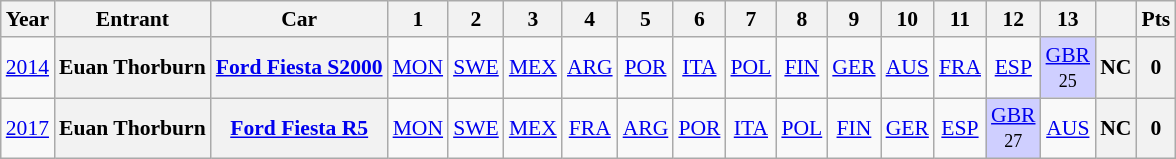<table class="wikitable" border="1" style="text-align:center; font-size:90%;">
<tr>
<th>Year</th>
<th>Entrant</th>
<th>Car</th>
<th>1</th>
<th>2</th>
<th>3</th>
<th>4</th>
<th>5</th>
<th>6</th>
<th>7</th>
<th>8</th>
<th>9</th>
<th>10</th>
<th>11</th>
<th>12</th>
<th>13</th>
<th></th>
<th>Pts</th>
</tr>
<tr>
<td><a href='#'>2014</a></td>
<th>Euan Thorburn</th>
<th><a href='#'>Ford Fiesta S2000</a></th>
<td><a href='#'>MON</a></td>
<td><a href='#'>SWE</a></td>
<td><a href='#'>MEX</a></td>
<td><a href='#'>ARG</a></td>
<td><a href='#'>POR</a></td>
<td><a href='#'>ITA</a></td>
<td><a href='#'>POL</a></td>
<td><a href='#'>FIN</a></td>
<td><a href='#'>GER</a></td>
<td><a href='#'>AUS</a></td>
<td><a href='#'>FRA</a></td>
<td><a href='#'>ESP</a></td>
<td style="background:#cfcfff;"><a href='#'>GBR</a><br><small>25</small></td>
<th><strong>NC</strong></th>
<th><strong>0</strong></th>
</tr>
<tr>
<td><a href='#'>2017</a></td>
<th>Euan Thorburn</th>
<th><a href='#'>Ford Fiesta R5</a></th>
<td><a href='#'>MON</a></td>
<td><a href='#'>SWE</a></td>
<td><a href='#'>MEX</a></td>
<td><a href='#'>FRA</a></td>
<td><a href='#'>ARG</a></td>
<td><a href='#'>POR</a></td>
<td><a href='#'>ITA</a></td>
<td><a href='#'>POL</a></td>
<td><a href='#'>FIN</a></td>
<td><a href='#'>GER</a></td>
<td><a href='#'>ESP</a></td>
<td style="background:#cfcfff;"><a href='#'>GBR</a><br><small>27</small></td>
<td><a href='#'>AUS</a></td>
<th><strong>NC</strong></th>
<th><strong>0</strong></th>
</tr>
</table>
